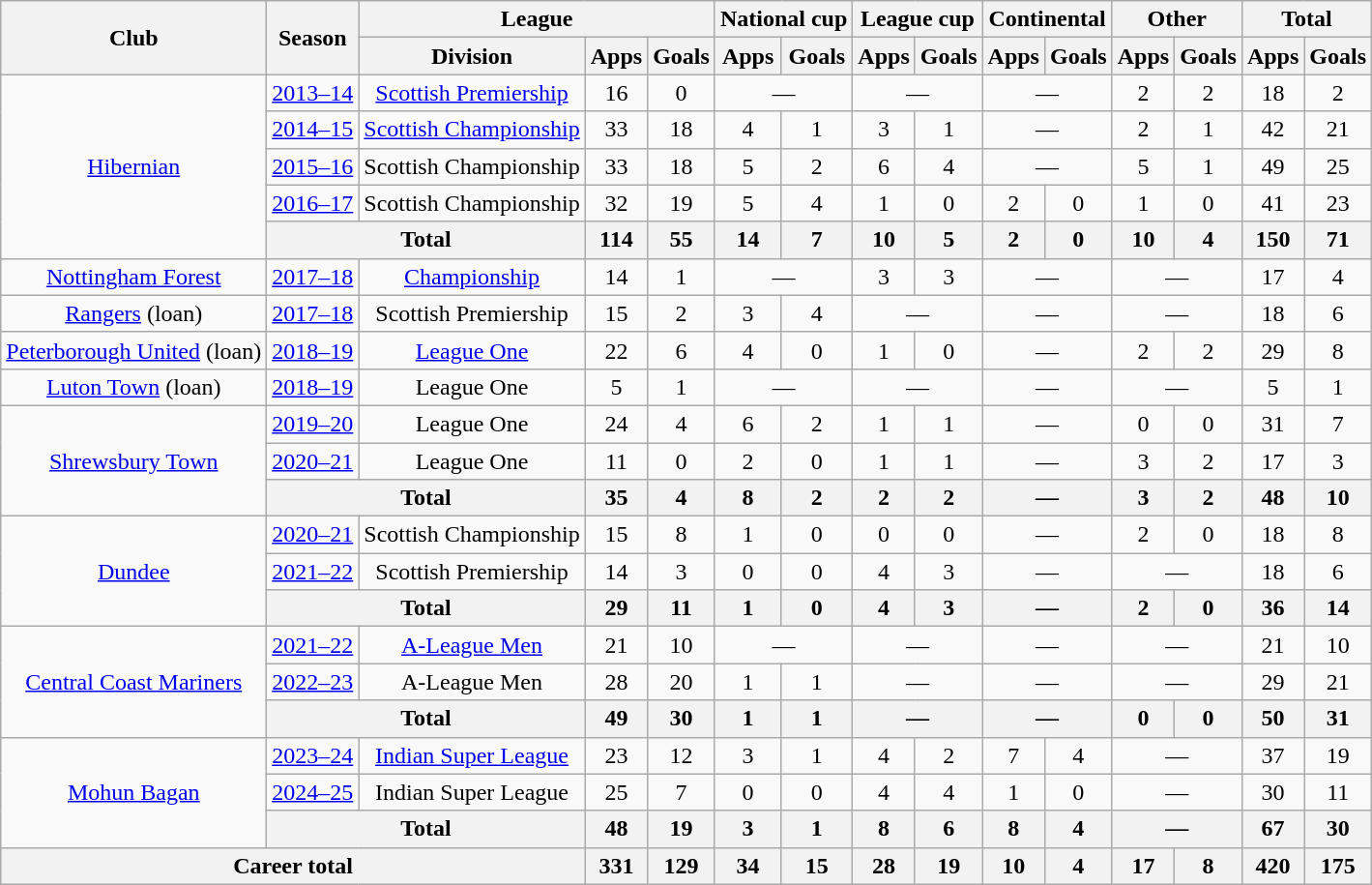<table class=wikitable style="text-align:center">
<tr>
<th rowspan="2">Club</th>
<th rowspan="2">Season</th>
<th colspan="3">League</th>
<th colspan="2">National cup</th>
<th colspan="2">League cup</th>
<th colspan="2">Continental</th>
<th colspan="2">Other</th>
<th colspan="2">Total</th>
</tr>
<tr>
<th>Division</th>
<th>Apps</th>
<th>Goals</th>
<th>Apps</th>
<th>Goals</th>
<th>Apps</th>
<th>Goals</th>
<th>Apps</th>
<th>Goals</th>
<th>Apps</th>
<th>Goals</th>
<th>Apps</th>
<th>Goals</th>
</tr>
<tr>
<td rowspan="5"><a href='#'>Hibernian</a></td>
<td><a href='#'>2013–14</a></td>
<td><a href='#'>Scottish Premiership</a></td>
<td>16</td>
<td>0</td>
<td colspan=2>—</td>
<td colspan=2>—</td>
<td colspan=2>—</td>
<td>2</td>
<td>2</td>
<td>18</td>
<td>2</td>
</tr>
<tr>
<td><a href='#'>2014–15</a></td>
<td><a href='#'>Scottish Championship</a></td>
<td>33</td>
<td>18</td>
<td>4</td>
<td>1</td>
<td>3</td>
<td>1</td>
<td colspan=2>—</td>
<td>2</td>
<td>1</td>
<td>42</td>
<td>21</td>
</tr>
<tr>
<td><a href='#'>2015–16</a></td>
<td>Scottish Championship</td>
<td>33</td>
<td>18</td>
<td>5</td>
<td>2</td>
<td>6</td>
<td>4</td>
<td colspan=2>—</td>
<td>5</td>
<td>1</td>
<td>49</td>
<td>25</td>
</tr>
<tr>
<td><a href='#'>2016–17</a></td>
<td>Scottish Championship</td>
<td>32</td>
<td>19</td>
<td>5</td>
<td>4</td>
<td>1</td>
<td>0</td>
<td>2</td>
<td>0</td>
<td>1</td>
<td>0</td>
<td>41</td>
<td>23</td>
</tr>
<tr>
<th colspan="2">Total</th>
<th>114</th>
<th>55</th>
<th>14</th>
<th>7</th>
<th>10</th>
<th>5</th>
<th>2</th>
<th>0</th>
<th>10</th>
<th>4</th>
<th>150</th>
<th>71</th>
</tr>
<tr>
<td><a href='#'>Nottingham Forest</a></td>
<td><a href='#'>2017–18</a></td>
<td><a href='#'>Championship</a></td>
<td>14</td>
<td>1</td>
<td colspan="2">—</td>
<td>3</td>
<td>3</td>
<td colspan="2">—</td>
<td colspan="2">—</td>
<td>17</td>
<td>4</td>
</tr>
<tr>
<td><a href='#'>Rangers</a> (loan)</td>
<td><a href='#'>2017–18</a></td>
<td>Scottish Premiership</td>
<td>15</td>
<td>2</td>
<td>3</td>
<td>4</td>
<td colspan="2">—</td>
<td colspan="2">—</td>
<td colspan="2">—</td>
<td>18</td>
<td>6</td>
</tr>
<tr>
<td><a href='#'>Peterborough United</a> (loan)</td>
<td><a href='#'>2018–19</a></td>
<td><a href='#'>League One</a></td>
<td>22</td>
<td>6</td>
<td>4</td>
<td>0</td>
<td>1</td>
<td>0</td>
<td colspan="2">—</td>
<td>2</td>
<td>2</td>
<td>29</td>
<td>8</td>
</tr>
<tr>
<td><a href='#'>Luton Town</a> (loan)</td>
<td><a href='#'>2018–19</a></td>
<td>League One</td>
<td>5</td>
<td>1</td>
<td colspan="2">—</td>
<td colspan="2">—</td>
<td colspan="2">—</td>
<td colspan="2">—</td>
<td>5</td>
<td>1</td>
</tr>
<tr>
<td rowspan="3"><a href='#'>Shrewsbury Town</a></td>
<td><a href='#'>2019–20</a></td>
<td>League One</td>
<td>24</td>
<td>4</td>
<td>6</td>
<td>2</td>
<td>1</td>
<td>1</td>
<td colspan="2">—</td>
<td>0</td>
<td>0</td>
<td>31</td>
<td>7</td>
</tr>
<tr>
<td><a href='#'>2020–21</a></td>
<td>League One</td>
<td>11</td>
<td>0</td>
<td>2</td>
<td>0</td>
<td>1</td>
<td>1</td>
<td colspan="2">—</td>
<td>3</td>
<td>2</td>
<td>17</td>
<td>3</td>
</tr>
<tr>
<th colspan="2">Total</th>
<th>35</th>
<th>4</th>
<th>8</th>
<th>2</th>
<th>2</th>
<th>2</th>
<th colspan="2">—</th>
<th>3</th>
<th>2</th>
<th>48</th>
<th>10</th>
</tr>
<tr>
<td rowspan="3"><a href='#'>Dundee</a></td>
<td><a href='#'>2020–21</a></td>
<td>Scottish Championship</td>
<td>15</td>
<td>8</td>
<td>1</td>
<td>0</td>
<td>0</td>
<td>0</td>
<td colspan="2">—</td>
<td>2</td>
<td>0</td>
<td>18</td>
<td>8</td>
</tr>
<tr>
<td><a href='#'>2021–22</a></td>
<td>Scottish Premiership</td>
<td>14</td>
<td>3</td>
<td>0</td>
<td>0</td>
<td>4</td>
<td>3</td>
<td colspan="2">—</td>
<td colspan="2">—</td>
<td>18</td>
<td>6</td>
</tr>
<tr>
<th colspan="2">Total</th>
<th>29</th>
<th>11</th>
<th>1</th>
<th>0</th>
<th>4</th>
<th>3</th>
<th colspan="2">—</th>
<th>2</th>
<th>0</th>
<th>36</th>
<th>14</th>
</tr>
<tr>
<td rowspan="3"><a href='#'>Central Coast Mariners</a></td>
<td><a href='#'>2021–22</a></td>
<td><a href='#'>A-League Men</a></td>
<td>21</td>
<td>10</td>
<td colspan="2">—</td>
<td colspan="2">—</td>
<td colspan="2">—</td>
<td colspan="2">—</td>
<td>21</td>
<td>10</td>
</tr>
<tr>
<td><a href='#'>2022–23</a></td>
<td>A-League Men</td>
<td>28</td>
<td>20</td>
<td>1</td>
<td>1</td>
<td colspan="2">—</td>
<td colspan="2">—</td>
<td colspan="2">—</td>
<td>29</td>
<td>21</td>
</tr>
<tr>
<th colspan="2">Total</th>
<th>49</th>
<th>30</th>
<th>1</th>
<th>1</th>
<th colspan="2">—</th>
<th colspan="2">—</th>
<th>0</th>
<th>0</th>
<th>50</th>
<th>31</th>
</tr>
<tr>
<td rowspan="3"><a href='#'>Mohun Bagan</a></td>
<td><a href='#'>2023–24</a></td>
<td><a href='#'>Indian Super League</a></td>
<td>23</td>
<td>12</td>
<td>3</td>
<td>1</td>
<td>4</td>
<td>2</td>
<td>7</td>
<td>4</td>
<td colspan="2">—</td>
<td>37</td>
<td>19</td>
</tr>
<tr>
<td><a href='#'>2024–25</a></td>
<td>Indian Super League</td>
<td>25</td>
<td>7</td>
<td>0</td>
<td>0</td>
<td>4</td>
<td>4</td>
<td>1</td>
<td 0>0</td>
<td colspan="2">—</td>
<td>30</td>
<td>11</td>
</tr>
<tr>
<th colspan="2">Total</th>
<th>48</th>
<th>19</th>
<th>3</th>
<th>1</th>
<th>8</th>
<th>6</th>
<th>8</th>
<th>4</th>
<th colspan="2">—</th>
<th>67</th>
<th>30</th>
</tr>
<tr>
<th colspan="3">Career total</th>
<th>331</th>
<th>129</th>
<th>34</th>
<th>15</th>
<th>28</th>
<th>19</th>
<th>10</th>
<th>4</th>
<th>17</th>
<th>8</th>
<th>420</th>
<th>175</th>
</tr>
</table>
